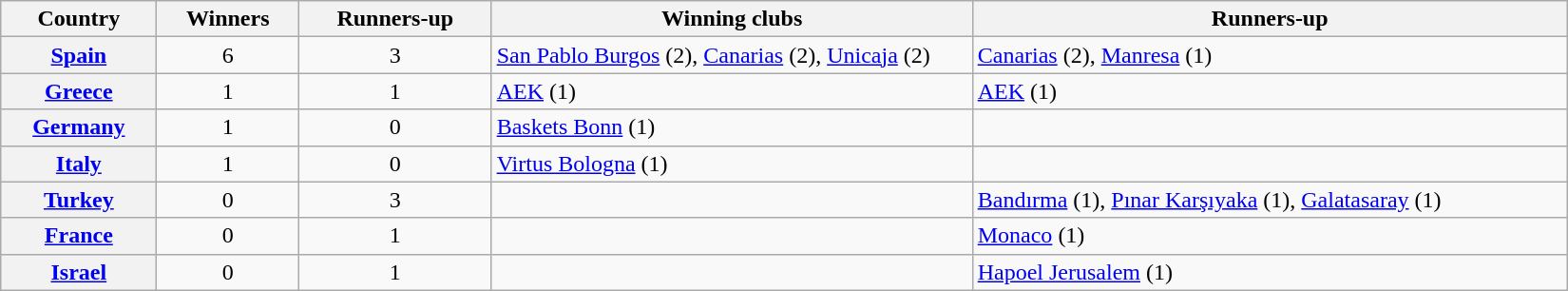<table class="wikitable plainrowheaders sortable" width="1100">
<tr>
<th "width="160">Country</th>
<th>Winners</th>
<th>Runners-up</th>
<th width="330">Winning clubs</th>
<th width="410">Runners-up</th>
</tr>
<tr>
<th scope="row"> <a href='#'>Spain</a></th>
<td align=center>6</td>
<td align=center>3</td>
<td><a href='#'>San Pablo Burgos</a> (2), <a href='#'>Canarias</a> (2), <a href='#'>Unicaja</a> (2)</td>
<td><a href='#'>Canarias</a> (2), <a href='#'>Manresa</a> (1)</td>
</tr>
<tr>
<th scope="row"> <a href='#'>Greece</a></th>
<td align=center>1</td>
<td align=center>1</td>
<td><a href='#'>AEK</a> (1)</td>
<td><a href='#'>AEK</a> (1)</td>
</tr>
<tr>
<th scope="row"> <a href='#'>Germany</a></th>
<td align=center>1</td>
<td align=center>0</td>
<td><a href='#'>Baskets Bonn</a> (1)</td>
<td></td>
</tr>
<tr>
<th scope="row"> <a href='#'>Italy</a></th>
<td align=center>1</td>
<td align=center>0</td>
<td><a href='#'>Virtus Bologna</a> (1)</td>
<td></td>
</tr>
<tr>
<th scope="row"> <a href='#'>Turkey</a></th>
<td align=center>0</td>
<td align=center>3</td>
<td></td>
<td><a href='#'>Bandırma</a> (1), <a href='#'>Pınar Karşıyaka</a> (1), <a href='#'>Galatasaray</a> (1)</td>
</tr>
<tr>
<th scope="row"> <a href='#'>France</a></th>
<td align=center>0</td>
<td align=center>1</td>
<td></td>
<td><a href='#'>Monaco</a> (1)</td>
</tr>
<tr>
<th scope="row"> <a href='#'>Israel</a></th>
<td align=center>0</td>
<td align=center>1</td>
<td></td>
<td><a href='#'>Hapoel Jerusalem</a> (1)</td>
</tr>
</table>
